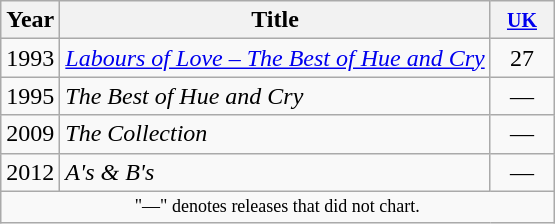<table class="wikitable">
<tr>
<th>Year</th>
<th>Title</th>
<th width="35"><small><a href='#'>UK</a></small><br></th>
</tr>
<tr>
<td align=center>1993</td>
<td><em><a href='#'>Labours of Love – The Best of Hue and Cry</a></em></td>
<td align=center>27</td>
</tr>
<tr>
<td align=center>1995</td>
<td><em>The Best of Hue and Cry</em></td>
<td align=center>—</td>
</tr>
<tr>
<td align=center>2009</td>
<td><em>The Collection</em></td>
<td align=center>—</td>
</tr>
<tr>
<td align=center>2012</td>
<td><em>A's & B's</em></td>
<td align=center>—</td>
</tr>
<tr>
<td colspan="6" style="text-align:center; font-size:9pt;">"—" denotes releases that did not chart.</td>
</tr>
</table>
